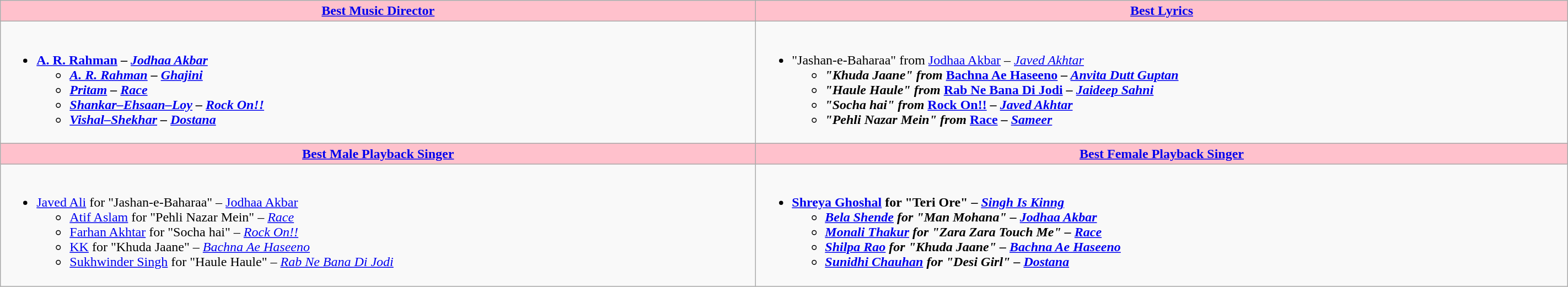<table class=wikitable style="width:150%">
<tr>
<th style="background:#FFC1CC;" ! style="width=50%"><a href='#'>Best Music Director</a></th>
<th style="background:#FFC1CC;" ! style="width=50%"><a href='#'>Best Lyrics</a></th>
</tr>
<tr>
<td valign="top"><br><ul><li><strong><a href='#'>A. R. Rahman</a> – <em><a href='#'>Jodhaa Akbar</a><strong><em><ul><li><a href='#'>A. R. Rahman</a> – </em><a href='#'>Ghajini</a><em></li><li><a href='#'>Pritam</a> – </em><a href='#'>Race</a><em></li><li><a href='#'>Shankar–Ehsaan–Loy</a> – </em><a href='#'>Rock On!!</a><em></li><li><a href='#'>Vishal–Shekhar</a> – </em><a href='#'>Dostana</a><em></li></ul></li></ul></td>
<td valign="top"><br><ul><li></strong>"Jashan-e-Baharaa" from </em><a href='#'>Jodhaa Akbar</a><em> – <a href='#'>Javed Akhtar</a><strong><ul><li>"Khuda Jaane" from </em><a href='#'>Bachna Ae Haseeno</a><em> – <a href='#'>Anvita Dutt Guptan</a></li><li>"Haule Haule" from </em><a href='#'>Rab Ne Bana Di Jodi</a><em> – <a href='#'>Jaideep Sahni</a></li><li>"Socha hai" from </em><a href='#'>Rock On!!</a><em> – <a href='#'>Javed Akhtar</a></li><li>"Pehli Nazar Mein" from </em><a href='#'>Race</a><em> – <a href='#'>Sameer</a></li></ul></li></ul></td>
</tr>
<tr>
<th style="background:#FFC1CC;" ! style="width=50%"><a href='#'>Best Male Playback Singer</a></th>
<th style="background:#FFC1CC;" ! style="width=50%"><a href='#'>Best Female Playback Singer</a></th>
</tr>
<tr>
<td valign="top"><br><ul><li></strong><a href='#'>Javed Ali</a> for "Jashan-e-Baharaa" – </em><a href='#'>Jodhaa Akbar</a></em></strong><ul><li><a href='#'>Atif Aslam</a> for "Pehli Nazar Mein" – <em><a href='#'>Race</a></em></li><li><a href='#'>Farhan Akhtar</a> for "Socha hai" – <em><a href='#'>Rock On!!</a></em></li><li><a href='#'>KK</a> for "Khuda Jaane" – <em><a href='#'>Bachna Ae Haseeno</a></em></li><li><a href='#'>Sukhwinder Singh</a> for "Haule Haule" – <em><a href='#'>Rab Ne Bana Di Jodi</a></em></li></ul></li></ul></td>
<td valign="top"><br><ul><li><strong><a href='#'>Shreya Ghoshal</a> for "Teri Ore" – <em><a href='#'>Singh Is Kinng</a><strong><em><ul><li><a href='#'>Bela Shende</a> for "Man Mohana" – </em><a href='#'>Jodhaa Akbar</a><em></li><li><a href='#'>Monali Thakur</a> for "Zara Zara Touch Me" – </em><a href='#'>Race</a><em></li><li><a href='#'>Shilpa Rao</a> for "Khuda Jaane" – </em><a href='#'>Bachna Ae Haseeno</a><em></li><li><a href='#'>Sunidhi Chauhan</a> for "Desi Girl" – </em><a href='#'>Dostana</a><em></li></ul></li></ul></td>
</tr>
</table>
